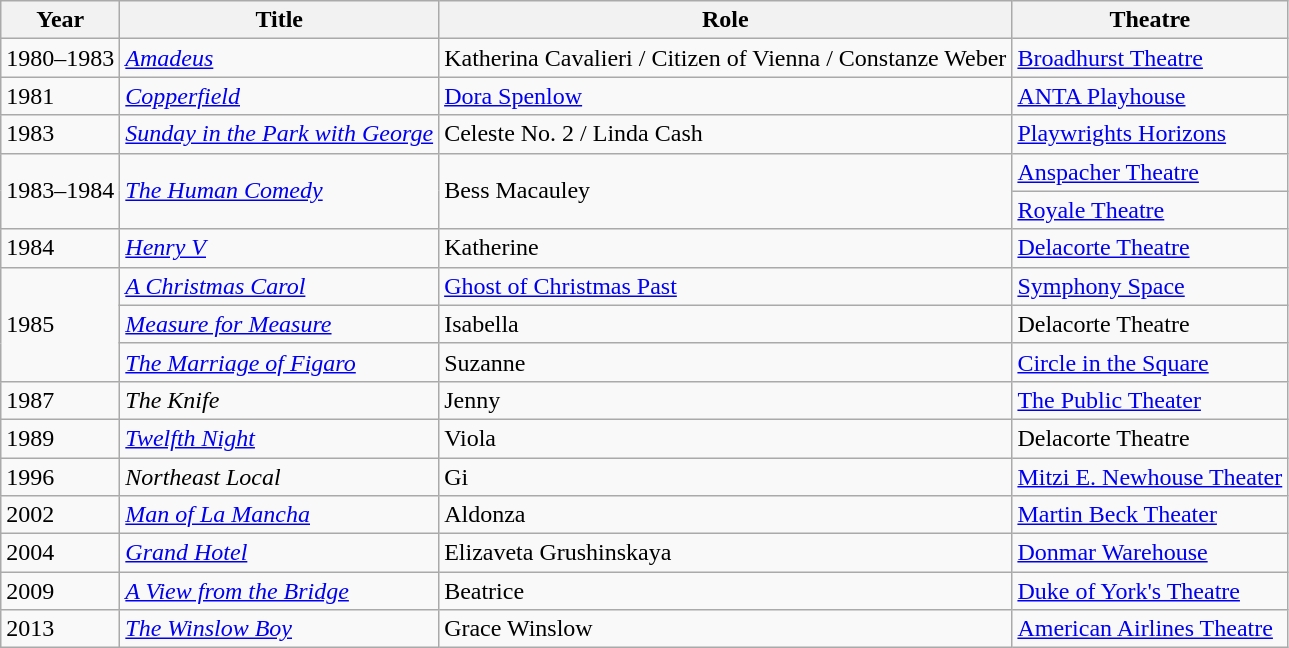<table class = "wikitable sortable">
<tr>
<th>Year</th>
<th>Title</th>
<th>Role</th>
<th class = "unsortable">Theatre</th>
</tr>
<tr>
<td>1980–1983</td>
<td><em><a href='#'>Amadeus</a></em></td>
<td>Katherina Cavalieri / Citizen of Vienna / Constanze Weber</td>
<td><a href='#'>Broadhurst Theatre</a></td>
</tr>
<tr>
<td>1981</td>
<td><em><a href='#'>Copperfield</a></em></td>
<td><a href='#'>Dora Spenlow</a></td>
<td><a href='#'>ANTA Playhouse</a></td>
</tr>
<tr>
<td>1983</td>
<td><em><a href='#'>Sunday in the Park with George</a></em></td>
<td>Celeste No. 2 / Linda Cash</td>
<td><a href='#'>Playwrights Horizons</a></td>
</tr>
<tr>
<td rowspan=2>1983–1984</td>
<td rowspan=2><em><a href='#'>The Human Comedy</a></em></td>
<td rowspan=2>Bess Macauley</td>
<td><a href='#'>Anspacher Theatre</a></td>
</tr>
<tr>
<td><a href='#'>Royale Theatre</a></td>
</tr>
<tr>
<td>1984</td>
<td><em><a href='#'>Henry V</a></em></td>
<td>Katherine</td>
<td><a href='#'>Delacorte Theatre</a></td>
</tr>
<tr>
<td rowspan=3>1985</td>
<td><em><a href='#'>A Christmas Carol</a></em></td>
<td><a href='#'>Ghost of Christmas Past</a></td>
<td><a href='#'>Symphony Space</a></td>
</tr>
<tr>
<td><em><a href='#'>Measure for Measure</a></em></td>
<td>Isabella</td>
<td>Delacorte Theatre</td>
</tr>
<tr>
<td><em><a href='#'>The Marriage of Figaro</a></em></td>
<td>Suzanne</td>
<td><a href='#'>Circle in the Square</a></td>
</tr>
<tr>
<td>1987</td>
<td><em>The Knife</em></td>
<td>Jenny</td>
<td><a href='#'>The Public Theater</a></td>
</tr>
<tr>
<td>1989</td>
<td><em><a href='#'>Twelfth Night</a></em></td>
<td>Viola</td>
<td>Delacorte Theatre</td>
</tr>
<tr>
<td>1996</td>
<td><em>Northeast Local</em></td>
<td>Gi</td>
<td><a href='#'>Mitzi E. Newhouse Theater</a></td>
</tr>
<tr>
<td>2002</td>
<td><em><a href='#'>Man of La Mancha</a></em></td>
<td>Aldonza</td>
<td><a href='#'>Martin Beck Theater</a></td>
</tr>
<tr>
<td>2004</td>
<td><em><a href='#'>Grand Hotel</a></em></td>
<td>Elizaveta Grushinskaya</td>
<td><a href='#'>Donmar Warehouse</a></td>
</tr>
<tr>
<td>2009</td>
<td><em><a href='#'>A View from the Bridge</a></em></td>
<td>Beatrice</td>
<td><a href='#'>Duke of York's Theatre</a></td>
</tr>
<tr>
<td>2013</td>
<td><em><a href='#'>The Winslow Boy</a></em></td>
<td>Grace Winslow</td>
<td><a href='#'>American Airlines Theatre</a></td>
</tr>
</table>
